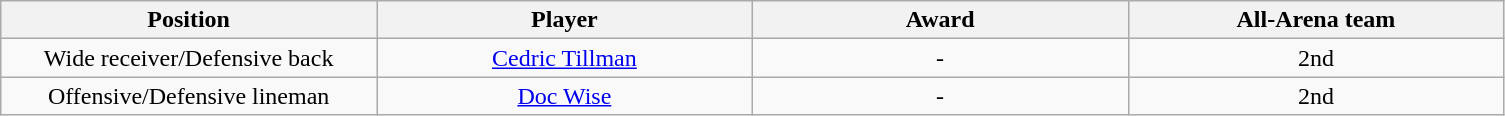<table class="wikitable sortable">
<tr>
<th bgcolor="#DDDDFF" width="20%">Position</th>
<th bgcolor="#DDDDFF" width="20%">Player</th>
<th bgcolor="#DDDDFF" width="20%">Award</th>
<th bgcolor="#DDDDFF" width="20%">All-Arena team</th>
</tr>
<tr align="center">
<td>Wide receiver/Defensive back</td>
<td><a href='#'>Cedric Tillman</a></td>
<td>-</td>
<td>2nd</td>
</tr>
<tr align="center">
<td>Offensive/Defensive lineman</td>
<td><a href='#'>Doc Wise</a></td>
<td>-</td>
<td>2nd</td>
</tr>
</table>
